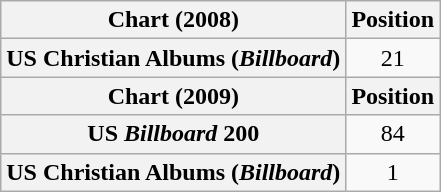<table class="wikitable plainrowheaders" style="text-align:center">
<tr>
<th scope="col">Chart (2008)</th>
<th scope="col">Position</th>
</tr>
<tr>
<th scope="row">US Christian Albums (<em>Billboard</em>)</th>
<td>21</td>
</tr>
<tr>
<th scope="col">Chart (2009)</th>
<th scope="col">Position</th>
</tr>
<tr>
<th scope="row">US <em>Billboard</em> 200</th>
<td>84</td>
</tr>
<tr>
<th scope="row">US Christian Albums (<em>Billboard</em>)</th>
<td>1</td>
</tr>
</table>
